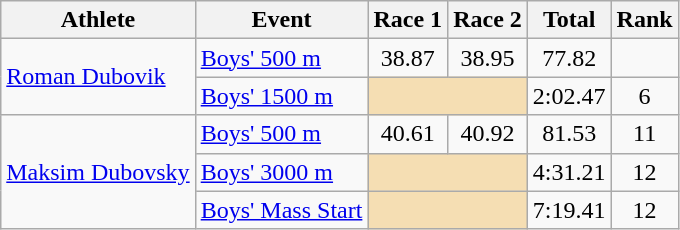<table class="wikitable">
<tr>
<th>Athlete</th>
<th>Event</th>
<th>Race 1</th>
<th>Race 2</th>
<th>Total</th>
<th>Rank</th>
</tr>
<tr>
<td rowspan=2><a href='#'>Roman Dubovik</a></td>
<td><a href='#'>Boys' 500 m</a></td>
<td align="center">38.87</td>
<td align="center">38.95</td>
<td align="center">77.82</td>
<td align="center"></td>
</tr>
<tr>
<td><a href='#'>Boys' 1500 m</a></td>
<td colspan=2 bgcolor="wheat"></td>
<td align="center">2:02.47</td>
<td align="center">6</td>
</tr>
<tr>
<td rowspan=3><a href='#'>Maksim Dubovsky</a></td>
<td><a href='#'>Boys' 500 m</a></td>
<td align="center">40.61</td>
<td align="center">40.92</td>
<td align="center">81.53</td>
<td align="center">11</td>
</tr>
<tr>
<td><a href='#'>Boys' 3000 m</a></td>
<td colspan=2 bgcolor="wheat"></td>
<td align="center">4:31.21</td>
<td align="center">12</td>
</tr>
<tr>
<td><a href='#'>Boys' Mass Start</a></td>
<td colspan=2 bgcolor="wheat"></td>
<td align="center">7:19.41</td>
<td align="center">12</td>
</tr>
</table>
